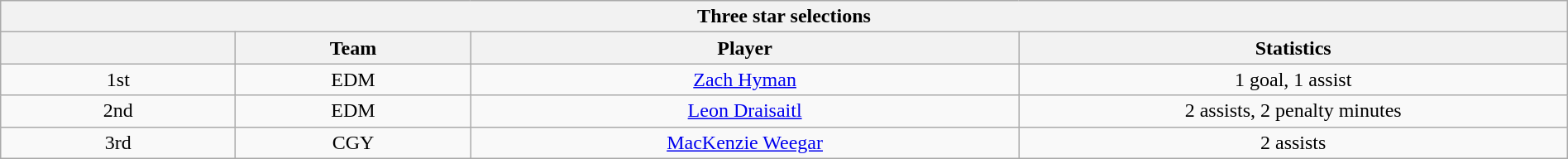<table class="wikitable" style="width:100%;text-align: center;">
<tr>
<th colspan=4>Three star selections</th>
</tr>
<tr>
<th style="width:15%;"></th>
<th style="width:15%;">Team</th>
<th style="width:35%;">Player</th>
<th style="width:35%;">Statistics</th>
</tr>
<tr>
<td>1st</td>
<td>EDM</td>
<td><a href='#'>Zach Hyman</a></td>
<td>1 goal, 1 assist</td>
</tr>
<tr>
<td>2nd</td>
<td>EDM</td>
<td><a href='#'>Leon Draisaitl</a></td>
<td>2 assists, 2 penalty minutes</td>
</tr>
<tr>
<td>3rd</td>
<td>CGY</td>
<td><a href='#'>MacKenzie Weegar</a></td>
<td>2 assists</td>
</tr>
</table>
